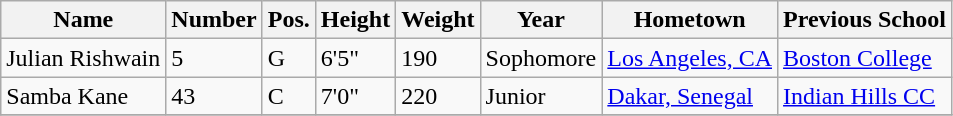<table class="wikitable sortable" border="1">
<tr>
<th>Name</th>
<th>Number</th>
<th>Pos.</th>
<th>Height</th>
<th>Weight</th>
<th>Year</th>
<th>Hometown</th>
<th class="unsortable">Previous School</th>
</tr>
<tr>
<td>Julian Rishwain</td>
<td>5</td>
<td>G</td>
<td>6'5"</td>
<td>190</td>
<td>Sophomore</td>
<td><a href='#'>Los Angeles, CA</a></td>
<td><a href='#'>Boston College</a></td>
</tr>
<tr>
<td>Samba Kane</td>
<td>43</td>
<td>C</td>
<td>7'0"</td>
<td>220</td>
<td>Junior</td>
<td><a href='#'>Dakar, Senegal</a></td>
<td><a href='#'>Indian Hills CC</a></td>
</tr>
<tr>
</tr>
</table>
